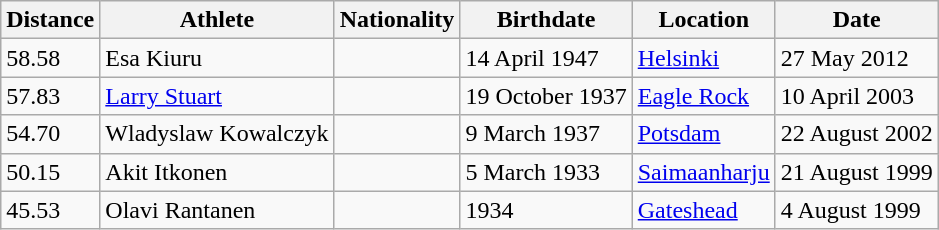<table class="wikitable">
<tr>
<th>Distance</th>
<th>Athlete</th>
<th>Nationality</th>
<th>Birthdate</th>
<th>Location</th>
<th>Date</th>
</tr>
<tr>
<td>58.58</td>
<td>Esa Kiuru</td>
<td></td>
<td>14 April 1947</td>
<td><a href='#'>Helsinki</a></td>
<td>27 May 2012</td>
</tr>
<tr>
<td>57.83</td>
<td><a href='#'>Larry Stuart</a></td>
<td></td>
<td>19 October 1937</td>
<td><a href='#'>Eagle Rock</a></td>
<td>10 April 2003</td>
</tr>
<tr>
<td>54.70</td>
<td>Wladyslaw Kowalczyk</td>
<td></td>
<td>9 March 1937</td>
<td><a href='#'>Potsdam</a></td>
<td>22 August 2002</td>
</tr>
<tr>
<td>50.15</td>
<td>Akit Itkonen</td>
<td></td>
<td>5 March 1933</td>
<td><a href='#'>Saimaanharju</a></td>
<td>21 August 1999</td>
</tr>
<tr>
<td>45.53</td>
<td>Olavi Rantanen</td>
<td></td>
<td>1934</td>
<td><a href='#'>Gateshead</a></td>
<td>4 August 1999</td>
</tr>
</table>
